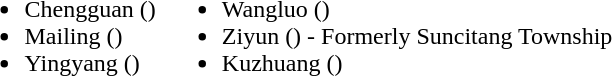<table>
<tr>
<td valign="top"><br><ul><li>Chengguan ()</li><li>Mailing ()</li><li>Yingyang ()</li></ul></td>
<td valign="top"><br><ul><li>Wangluo ()</li><li>Ziyun () - Formerly Suncitang Township</li><li>Kuzhuang ()</li></ul></td>
</tr>
</table>
